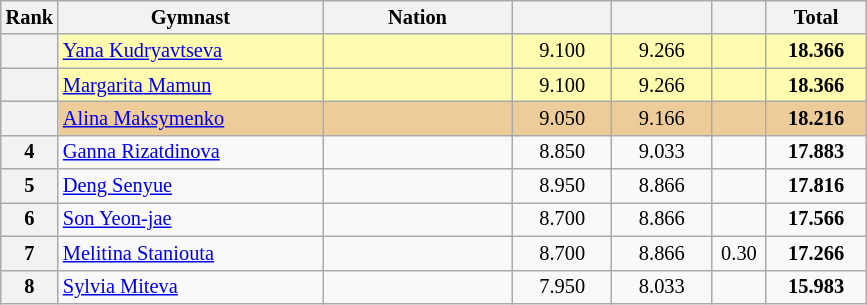<table class="wikitable sortable" style="text-align:center; font-size:85%">
<tr>
<th scope="col" style="width:20px;">Rank</th>
<th ! scope="col" style="width:170px;">Gymnast</th>
<th ! scope="col" style="width:120px;">Nation</th>
<th ! scope="col" style="width:60px;"></th>
<th ! scope="col" style="width:60px;"></th>
<th ! scope="col" style="width:30px;"></th>
<th ! scope="col" style="width:60px;">Total</th>
</tr>
<tr bgcolor=fffcaf>
<th scope=row></th>
<td align=left><a href='#'>Yana Kudryavtseva</a></td>
<td style="text-align:left;"></td>
<td>9.100</td>
<td>9.266</td>
<td></td>
<td><strong>18.366</strong></td>
</tr>
<tr bgcolor=fffcaf>
<th scope=row></th>
<td align=left><a href='#'>Margarita Mamun</a></td>
<td style="text-align:left;"></td>
<td>9.100</td>
<td>9.266</td>
<td></td>
<td><strong>18.366</strong></td>
</tr>
<tr bgcolor=eecc99>
<th scope=row></th>
<td align=left><a href='#'>Alina Maksymenko</a></td>
<td style="text-align:left;"></td>
<td>9.050</td>
<td>9.166</td>
<td></td>
<td><strong>18.216</strong></td>
</tr>
<tr>
<th scope=row>4</th>
<td align=left><a href='#'>Ganna Rizatdinova</a></td>
<td style="text-align:left;"></td>
<td>8.850</td>
<td>9.033</td>
<td></td>
<td><strong>17.883</strong></td>
</tr>
<tr>
<th scope=row>5</th>
<td align=left><a href='#'>Deng Senyue</a></td>
<td style="text-align:left;"></td>
<td>8.950</td>
<td>8.866</td>
<td></td>
<td><strong>17.816</strong></td>
</tr>
<tr>
<th scope=row>6</th>
<td align=left><a href='#'>Son Yeon-jae</a></td>
<td style="text-align:left;"></td>
<td>8.700</td>
<td>8.866</td>
<td></td>
<td><strong>17.566</strong></td>
</tr>
<tr>
<th scope=row>7</th>
<td align=left><a href='#'>Melitina Staniouta</a></td>
<td style="text-align:left;"></td>
<td>8.700</td>
<td>8.866</td>
<td>0.30</td>
<td><strong>17.266</strong></td>
</tr>
<tr>
<th scope=row>8</th>
<td align=left><a href='#'>Sylvia Miteva</a></td>
<td style="text-align:left;"></td>
<td>7.950</td>
<td>8.033</td>
<td></td>
<td><strong>15.983</strong></td>
</tr>
</table>
